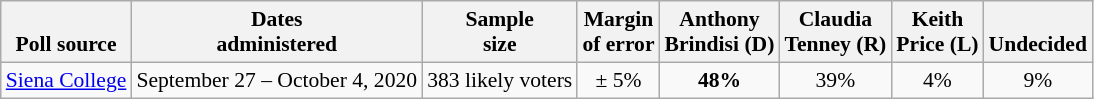<table class="wikitable" style="font-size:90%;text-align:center;">
<tr valign=bottom>
<th>Poll source</th>
<th>Dates<br>administered</th>
<th>Sample<br>size</th>
<th>Margin<br>of error</th>
<th>Anthony<br>Brindisi (D)</th>
<th>Claudia<br>Tenney (R)</th>
<th>Keith<br>Price (L)</th>
<th>Undecided</th>
</tr>
<tr>
<td style="text-align:left;"><a href='#'>Siena College</a></td>
<td>September 27 – October 4, 2020</td>
<td>383 likely voters</td>
<td>± 5%</td>
<td><strong>48%</strong></td>
<td>39%</td>
<td>4%</td>
<td>9%</td>
</tr>
</table>
